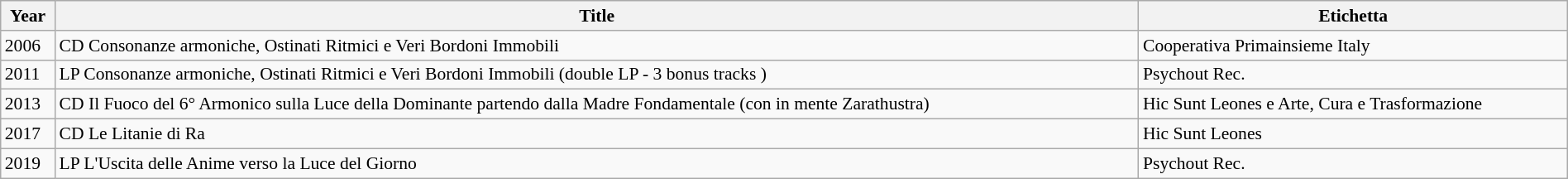<table class="wikitable" style="font-size:90%;width:100%;margin:auto;clear:both;">
<tr bgcolor="#EFEFEF">
<th>Year</th>
<th>Title</th>
<th>Etichetta</th>
</tr>
<tr>
<td>2006</td>
<td>CD  Consonanze armoniche, Ostinati Ritmici e Veri Bordoni Immobili</td>
<td>Cooperativa Primainsieme Italy</td>
</tr>
<tr>
<td>2011</td>
<td>LP  Consonanze armoniche, Ostinati Ritmici e Veri Bordoni Immobili (double LP - 3 bonus tracks )</td>
<td>Psychout Rec.</td>
</tr>
<tr>
<td>2013</td>
<td>CD  Il Fuoco del 6° Armonico sulla Luce della Dominante partendo dalla Madre Fondamentale (con in mente Zarathustra)</td>
<td>Hic Sunt Leones e Arte, Cura e Trasformazione</td>
</tr>
<tr>
<td>2017</td>
<td>CD  Le Litanie di Ra</td>
<td>Hic Sunt Leones</td>
</tr>
<tr>
<td>2019</td>
<td>LP L'Uscita delle Anime verso la Luce del Giorno</td>
<td>Psychout Rec.</td>
</tr>
</table>
